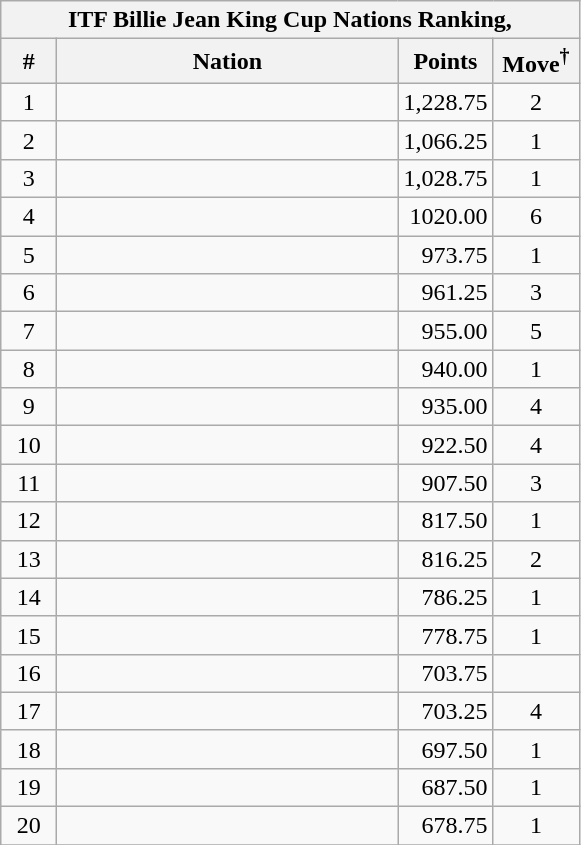<table class=wikitable style=text-align:center;>
<tr>
<th colspan=4>ITF Billie Jean King Cup Nations Ranking, </th>
</tr>
<tr>
<th width=30>#</th>
<th width=220>Nation</th>
<th width=50>Points</th>
<th width=50>Move<sup>†</sup></th>
</tr>
<tr>
<td>1</td>
<td align=left></td>
<td align=right>1,228.75</td>
<td> 2</td>
</tr>
<tr>
<td>2</td>
<td align=left></td>
<td align=right>1,066.25</td>
<td> 1</td>
</tr>
<tr>
<td>3</td>
<td align=left></td>
<td align=right>1,028.75</td>
<td> 1</td>
</tr>
<tr>
<td>4</td>
<td align=left></td>
<td align=right>1020.00</td>
<td> 6</td>
</tr>
<tr>
<td>5</td>
<td align=left></td>
<td align=right>973.75</td>
<td> 1</td>
</tr>
<tr>
<td>6</td>
<td align=left></td>
<td align=right>961.25</td>
<td> 3</td>
</tr>
<tr>
<td>7</td>
<td align=left></td>
<td align=right>955.00</td>
<td> 5</td>
</tr>
<tr>
<td>8</td>
<td align=left></td>
<td align=right>940.00</td>
<td> 1</td>
</tr>
<tr>
<td>9</td>
<td align=left></td>
<td align=right>935.00</td>
<td> 4</td>
</tr>
<tr>
<td>10</td>
<td align=left></td>
<td align=right>922.50</td>
<td> 4</td>
</tr>
<tr>
<td>11</td>
<td align=left></td>
<td align=right>907.50</td>
<td> 3</td>
</tr>
<tr>
<td>12</td>
<td align=left></td>
<td align=right>817.50</td>
<td> 1</td>
</tr>
<tr>
<td>13</td>
<td align=left></td>
<td align=right>816.25</td>
<td> 2</td>
</tr>
<tr>
<td>14</td>
<td align=left></td>
<td align=right>786.25</td>
<td> 1</td>
</tr>
<tr>
<td>15</td>
<td align=left></td>
<td align=right>778.75</td>
<td> 1</td>
</tr>
<tr>
<td>16</td>
<td align=left></td>
<td align=right>703.75</td>
<td></td>
</tr>
<tr>
<td>17</td>
<td align=left></td>
<td align=right>703.25</td>
<td> 4</td>
</tr>
<tr>
<td>18</td>
<td align=left></td>
<td align=right>697.50</td>
<td> 1</td>
</tr>
<tr>
<td>19</td>
<td align=left></td>
<td align=right>687.50</td>
<td> 1</td>
</tr>
<tr>
<td>20</td>
<td align=left></td>
<td align=right>678.75</td>
<td> 1</td>
</tr>
<tr>
</tr>
</table>
